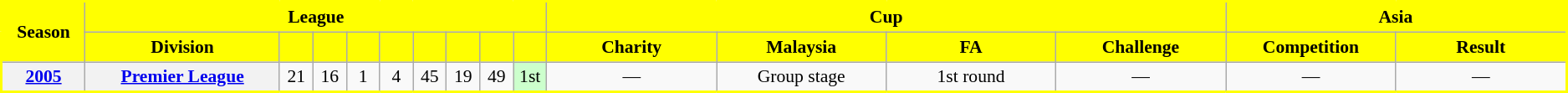<table class="wikitable" style="border:2px solid yellow; font-size:90%; text-align:center;">
<tr>
<th rowspan="2" style="background:yellow; color:black;" width="60">Season</th>
<th colspan="9" style="background:yellow; color:black;">League</th>
<th colspan="4" style="background:yellow; color:black;">Cup</th>
<th colspan="2" style="background:yellow; color:black;">Asia</th>
</tr>
<tr>
<th style="background:yellow; color:black;" width="150">Division</th>
<th style="background:yellow; color:black;" width="20"></th>
<th style="background:yellow; color:black;" width="20"></th>
<th style="background:yellow; color:black;" width="20"></th>
<th style="background:yellow; color:black;" width="20"></th>
<th style="background:yellow; color:black;" width="20"></th>
<th style="background:yellow; color:black;" width="20"></th>
<th style="background:yellow; color:black;" width="20"></th>
<th style="background:yellow; color:black;" width="20"></th>
<th style="background:yellow; color:black;" width="130">Charity</th>
<th style="background:yellow; color:black;" width="130">Malaysia</th>
<th style="background:yellow; color:black;" width="130">FA</th>
<th style="background:yellow; color:black;" width="130">Challenge</th>
<th style="background:yellow; color:black;" width="130">Competition</th>
<th style="background:yellow; color:black;" width="130">Result</th>
</tr>
<tr>
<th><a href='#'>2005</a></th>
<th><a href='#'>Premier League</a></th>
<td>21</td>
<td>16</td>
<td>1</td>
<td>4</td>
<td>45</td>
<td>19</td>
<td>49</td>
<td style="background:#CCFFCC;">1st</td>
<td>—</td>
<td>Group stage</td>
<td>1st round</td>
<td>—</td>
<td>—</td>
<td>—</td>
</tr>
<tr>
</tr>
</table>
